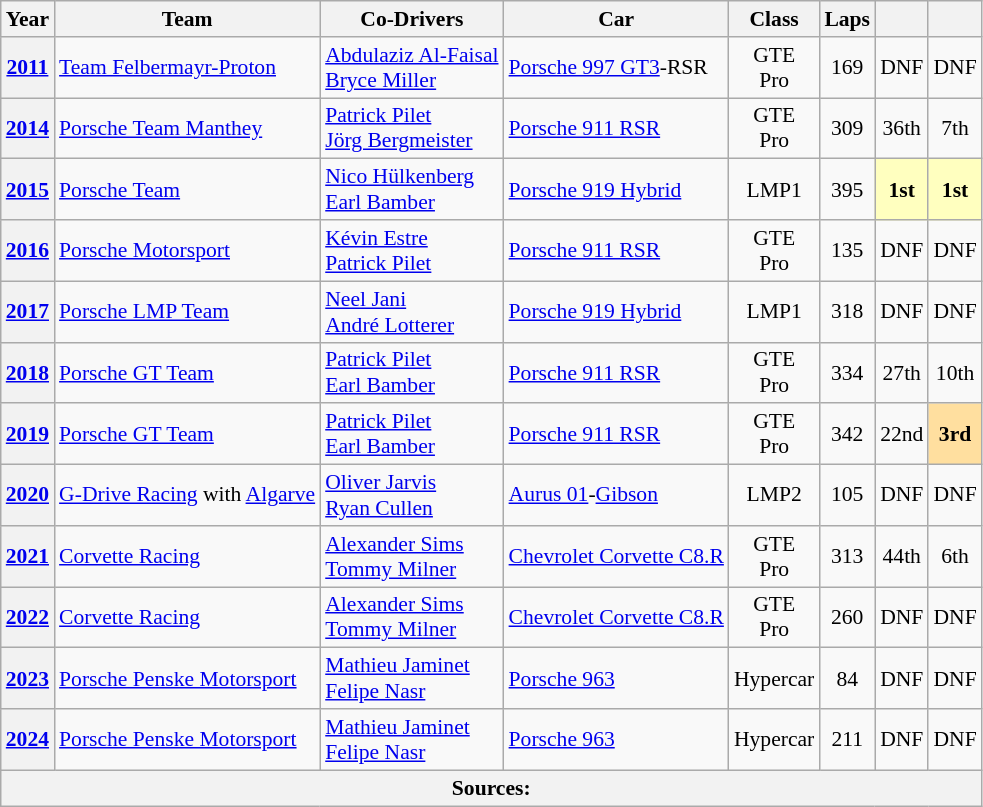<table class="wikitable" style="text-align:center; font-size:90%">
<tr>
<th>Year</th>
<th>Team</th>
<th>Co-Drivers</th>
<th>Car</th>
<th>Class</th>
<th>Laps</th>
<th></th>
<th></th>
</tr>
<tr>
<th><a href='#'>2011</a></th>
<td align="left"> <a href='#'>Team Felbermayr-Proton</a></td>
<td align="left"> <a href='#'>Abdulaziz Al-Faisal</a><br> <a href='#'>Bryce Miller</a></td>
<td align="left"><a href='#'>Porsche 997 GT3</a>-RSR</td>
<td>GTE<br>Pro</td>
<td>169</td>
<td>DNF</td>
<td>DNF</td>
</tr>
<tr>
<th><a href='#'>2014</a></th>
<td align="left"> <a href='#'>Porsche Team Manthey</a></td>
<td align="left"> <a href='#'>Patrick Pilet</a><br> <a href='#'>Jörg Bergmeister</a></td>
<td align="left"><a href='#'>Porsche 911 RSR</a></td>
<td>GTE<br>Pro</td>
<td>309</td>
<td>36th</td>
<td>7th</td>
</tr>
<tr>
<th><a href='#'>2015</a></th>
<td align="left"> <a href='#'>Porsche Team</a></td>
<td align="left"> <a href='#'>Nico Hülkenberg</a><br> <a href='#'>Earl Bamber</a></td>
<td align="left"><a href='#'>Porsche 919 Hybrid</a></td>
<td>LMP1</td>
<td>395</td>
<td style="background:#FFFFBF;"><strong>1st</strong></td>
<td style="background:#FFFFBF;"><strong>1st</strong></td>
</tr>
<tr>
<th><a href='#'>2016</a></th>
<td align="left"> <a href='#'>Porsche Motorsport</a></td>
<td align="left"> <a href='#'>Kévin Estre</a><br> <a href='#'>Patrick Pilet</a></td>
<td align="left"><a href='#'>Porsche 911 RSR</a></td>
<td>GTE<br>Pro</td>
<td>135</td>
<td>DNF</td>
<td>DNF</td>
</tr>
<tr>
<th><a href='#'>2017</a></th>
<td align="left"> <a href='#'>Porsche LMP Team</a></td>
<td align="left"> <a href='#'>Neel Jani</a><br> <a href='#'>André Lotterer</a></td>
<td align="left"><a href='#'>Porsche 919 Hybrid</a></td>
<td>LMP1</td>
<td>318</td>
<td>DNF</td>
<td>DNF</td>
</tr>
<tr>
<th><a href='#'>2018</a></th>
<td align="left"> <a href='#'>Porsche GT Team</a></td>
<td align="left"> <a href='#'>Patrick Pilet</a><br> <a href='#'>Earl Bamber</a></td>
<td align="left"><a href='#'>Porsche 911 RSR</a></td>
<td>GTE<br>Pro</td>
<td>334</td>
<td>27th</td>
<td>10th</td>
</tr>
<tr>
<th><a href='#'>2019</a></th>
<td align="left"> <a href='#'>Porsche GT Team</a></td>
<td align="left"> <a href='#'>Patrick Pilet</a><br> <a href='#'>Earl Bamber</a></td>
<td align="left"><a href='#'>Porsche 911 RSR</a></td>
<td>GTE<br>Pro</td>
<td>342</td>
<td>22nd</td>
<td style="background:#FFDF9F;"><strong>3rd</strong></td>
</tr>
<tr>
<th><a href='#'>2020</a></th>
<td align="left"> <a href='#'>G-Drive Racing</a> with <a href='#'>Algarve</a></td>
<td align="left"> <a href='#'>Oliver Jarvis</a><br> <a href='#'>Ryan Cullen</a></td>
<td align="left"><a href='#'>Aurus 01</a>-<a href='#'>Gibson</a></td>
<td>LMP2</td>
<td>105</td>
<td>DNF</td>
<td>DNF</td>
</tr>
<tr>
<th><a href='#'>2021</a></th>
<td align="left"> <a href='#'>Corvette Racing</a></td>
<td align="left"> <a href='#'>Alexander Sims</a><br> <a href='#'>Tommy Milner</a></td>
<td align="left"><a href='#'>Chevrolet Corvette C8.R</a></td>
<td>GTE<br>Pro</td>
<td>313</td>
<td>44th</td>
<td>6th</td>
</tr>
<tr>
<th><a href='#'>2022</a></th>
<td align="left"> <a href='#'>Corvette Racing</a></td>
<td align="left"> <a href='#'>Alexander Sims</a><br> <a href='#'>Tommy Milner</a></td>
<td align="left"><a href='#'>Chevrolet Corvette C8.R</a></td>
<td>GTE<br>Pro</td>
<td>260</td>
<td>DNF</td>
<td>DNF</td>
</tr>
<tr>
<th><a href='#'>2023</a></th>
<td align="left"> <a href='#'>Porsche Penske Motorsport</a></td>
<td align="left"> <a href='#'>Mathieu Jaminet</a><br> <a href='#'>Felipe Nasr</a></td>
<td align="left"><a href='#'>Porsche 963</a></td>
<td>Hypercar</td>
<td>84</td>
<td>DNF</td>
<td>DNF</td>
</tr>
<tr>
<th><a href='#'>2024</a></th>
<td align="left"> <a href='#'>Porsche Penske Motorsport</a></td>
<td align="left"> <a href='#'>Mathieu Jaminet</a><br> <a href='#'>Felipe Nasr</a></td>
<td align="left"><a href='#'>Porsche 963</a></td>
<td>Hypercar</td>
<td>211</td>
<td>DNF</td>
<td>DNF</td>
</tr>
<tr>
<th colspan="8">Sources:</th>
</tr>
</table>
